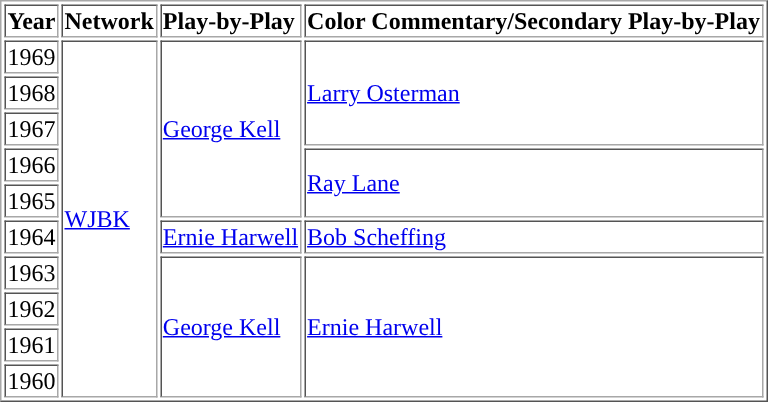<table border="1" cellpadding="1">
<tr>
<td><strong>Year</strong></td>
<td><strong>Network</strong></td>
<td><strong>Play-by-Play</strong></td>
<td><strong>Color Commentary/Secondary Play-by-Play</strong></td>
</tr>
<tr>
<td>1969</td>
<td rowspan=10><a href='#'>WJBK</a></td>
<td rowspan=5><a href='#'>George Kell</a></td>
<td rowspan=3><a href='#'>Larry Osterman</a></td>
</tr>
<tr>
<td>1968</td>
</tr>
<tr>
<td>1967</td>
</tr>
<tr>
<td>1966</td>
<td rowspan=2><a href='#'>Ray Lane</a></td>
</tr>
<tr>
<td>1965</td>
</tr>
<tr>
<td>1964</td>
<td><a href='#'>Ernie Harwell</a></td>
<td><a href='#'>Bob Scheffing</a></td>
</tr>
<tr>
<td>1963</td>
<td rowspan=4><a href='#'>George Kell</a></td>
<td rowspan=4><a href='#'>Ernie Harwell</a></td>
</tr>
<tr>
<td>1962</td>
</tr>
<tr>
<td>1961</td>
</tr>
<tr>
<td>1960</td>
</tr>
</table>
